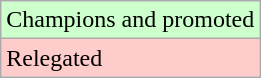<table class="wikitable">
<tr style="width:10px;background:#cfc">
<td>Champions and promoted</td>
</tr>
<tr style="width:10px;background:#fcc">
<td>Relegated</td>
</tr>
</table>
